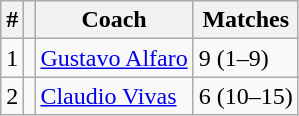<table class="wikitable">
<tr>
<th>#</th>
<th></th>
<th>Coach</th>
<th>Matches</th>
</tr>
<tr>
<td>1</td>
<td></td>
<td><a href='#'>Gustavo Alfaro</a></td>
<td>9 (1–9)</td>
</tr>
<tr>
<td>2</td>
<td></td>
<td><a href='#'>Claudio Vivas</a></td>
<td>6 (10–15)</td>
</tr>
</table>
